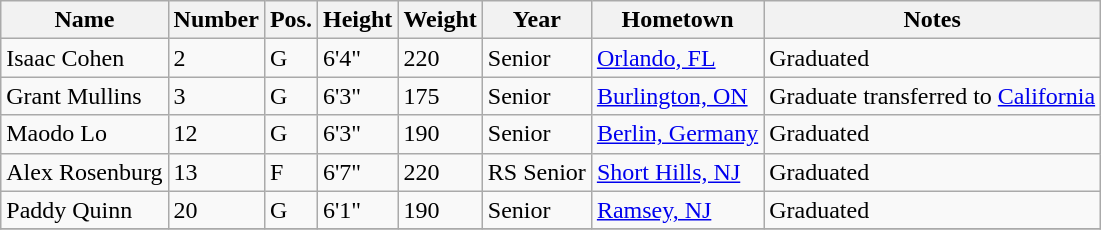<table class="wikitable sortable" border="1">
<tr>
<th>Name</th>
<th>Number</th>
<th>Pos.</th>
<th>Height</th>
<th>Weight</th>
<th>Year</th>
<th>Hometown</th>
<th class="unsortable">Notes</th>
</tr>
<tr>
<td>Isaac Cohen</td>
<td>2</td>
<td>G</td>
<td>6'4"</td>
<td>220</td>
<td>Senior</td>
<td><a href='#'>Orlando, FL</a></td>
<td>Graduated</td>
</tr>
<tr>
<td>Grant Mullins</td>
<td>3</td>
<td>G</td>
<td>6'3"</td>
<td>175</td>
<td>Senior</td>
<td><a href='#'>Burlington, ON</a></td>
<td>Graduate transferred to <a href='#'>California</a></td>
</tr>
<tr>
<td>Maodo Lo</td>
<td>12</td>
<td>G</td>
<td>6'3"</td>
<td>190</td>
<td>Senior</td>
<td><a href='#'>Berlin, Germany</a></td>
<td>Graduated</td>
</tr>
<tr>
<td>Alex Rosenburg</td>
<td>13</td>
<td>F</td>
<td>6'7"</td>
<td>220</td>
<td>RS Senior</td>
<td><a href='#'>Short Hills, NJ</a></td>
<td>Graduated</td>
</tr>
<tr>
<td>Paddy Quinn</td>
<td>20</td>
<td>G</td>
<td>6'1"</td>
<td>190</td>
<td>Senior</td>
<td><a href='#'>Ramsey, NJ</a></td>
<td>Graduated</td>
</tr>
<tr>
</tr>
</table>
